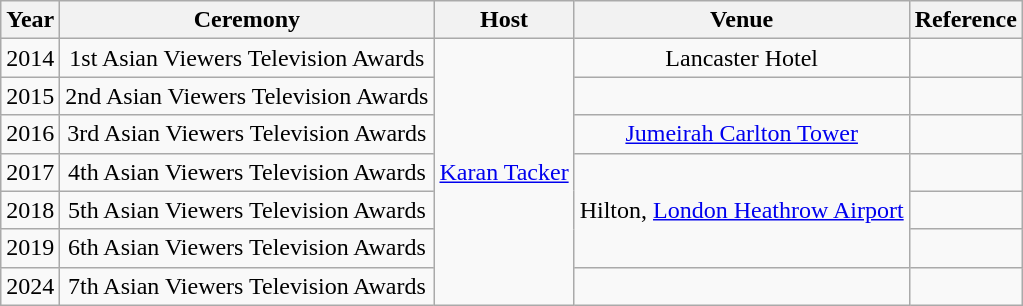<table class="wikitable" style="text-align:center;">
<tr>
<th>Year</th>
<th>Ceremony</th>
<th>Host</th>
<th>Venue</th>
<th>Reference</th>
</tr>
<tr>
<td>2014</td>
<td>1st Asian Viewers Television Awards</td>
<td rowspan=7><a href='#'>Karan Tacker</a></td>
<td>Lancaster Hotel</td>
<td></td>
</tr>
<tr>
<td>2015</td>
<td>2nd Asian Viewers Television Awards</td>
<td></td>
<td></td>
</tr>
<tr>
<td>2016</td>
<td>3rd Asian Viewers Television Awards</td>
<td><a href='#'>Jumeirah Carlton Tower</a></td>
<td></td>
</tr>
<tr>
<td>2017</td>
<td>4th Asian Viewers Television Awards</td>
<td rowspan=3>Hilton, <a href='#'>London Heathrow Airport</a></td>
<td></td>
</tr>
<tr>
<td>2018</td>
<td>5th Asian Viewers Television Awards</td>
<td></td>
</tr>
<tr>
<td>2019</td>
<td>6th Asian Viewers Television Awards</td>
<td></td>
</tr>
<tr>
<td>2024</td>
<td>7th Asian Viewers Television Awards</td>
<td></td>
<td></td>
</tr>
</table>
